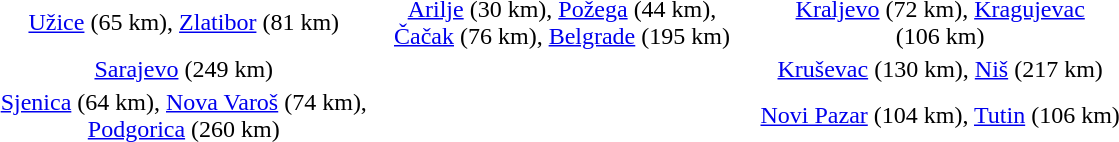<table style="width:60%;margin:1em auto;">
<tr>
<td style="width:33%; text-align:center;"><a href='#'>Užice</a> (65 km),  <a href='#'>Zlatibor</a> (81 km)</td>
<td style="width:33%; text-align:center;"><a href='#'>Arilje</a> (30 km),  <a href='#'>Požega</a> (44 km),  <a href='#'>Čačak</a> (76 km),  <a href='#'>Belgrade</a> (195 km)</td>
<td style="width:33%; text-align:center;"><a href='#'>Kraljevo</a> (72 km), <a href='#'>Kragujevac</a> (106 km)</td>
</tr>
<tr>
<td style="width:33%; text-align:center;"><a href='#'>Sarajevo</a> (249 km)</td>
<td style="width:33%; text-align:center;"></td>
<td style="width:33%; text-align:center;"><a href='#'>Kruševac</a> (130 km), <a href='#'>Niš</a> (217 km)</td>
</tr>
<tr>
<td style="width:33%; text-align:center;"><a href='#'>Sjenica</a> (64 km), <a href='#'>Nova Varoš</a> (74 km), <a href='#'>Podgorica</a> (260 km)</td>
<td style="width:33%; text-align:center;"></td>
<td style="width:33%; text-align:center;"><a href='#'>Novi Pazar</a> (104 km), <a href='#'>Tutin</a> (106 km)</td>
</tr>
</table>
